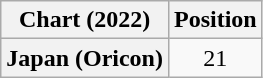<table class="wikitable plainrowheaders" style="text-align:center">
<tr>
<th scope="col">Chart (2022)</th>
<th scope="col">Position</th>
</tr>
<tr>
<th scope="row">Japan (Oricon)</th>
<td>21</td>
</tr>
</table>
